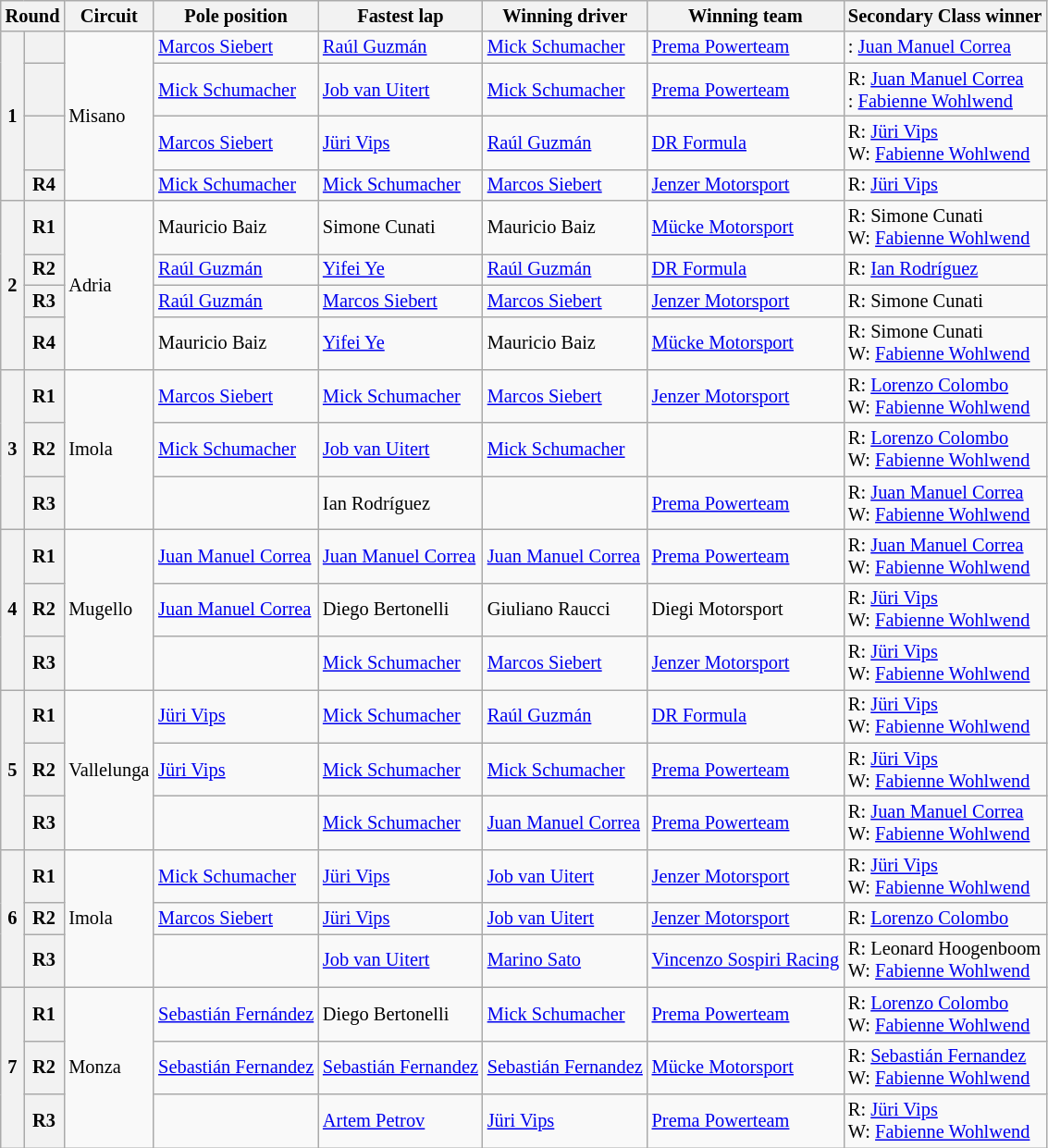<table class="wikitable" style="font-size: 85%">
<tr>
<th colspan=2>Round</th>
<th>Circuit</th>
<th>Pole position</th>
<th>Fastest lap</th>
<th>Winning driver</th>
<th>Winning team</th>
<th>Secondary Class winner</th>
</tr>
<tr>
<th rowspan=4>1</th>
<th></th>
<td rowspan=4 nowrap>Misano</td>
<td> <a href='#'>Marcos Siebert</a></td>
<td> <a href='#'>Raúl Guzmán</a></td>
<td> <a href='#'>Mick Schumacher</a></td>
<td> <a href='#'>Prema Powerteam</a></td>
<td nowrap>:  <a href='#'>Juan Manuel Correa</a></td>
</tr>
<tr>
<th></th>
<td> <a href='#'>Mick Schumacher</a></td>
<td> <a href='#'>Job van Uitert</a></td>
<td> <a href='#'>Mick Schumacher</a></td>
<td> <a href='#'>Prema Powerteam</a></td>
<td nowrap>R:  <a href='#'>Juan Manuel Correa</a><br>:   <a href='#'>Fabienne Wohlwend</a></td>
</tr>
<tr>
<th></th>
<td> <a href='#'>Marcos Siebert</a></td>
<td> <a href='#'>Jüri Vips</a></td>
<td> <a href='#'>Raúl Guzmán</a></td>
<td> <a href='#'>DR Formula</a></td>
<td>R:  <a href='#'>Jüri Vips</a><br>W:  <a href='#'>Fabienne Wohlwend</a></td>
</tr>
<tr>
<th>R4</th>
<td> <a href='#'>Mick Schumacher</a></td>
<td> <a href='#'>Mick Schumacher</a></td>
<td> <a href='#'>Marcos Siebert</a></td>
<td> <a href='#'>Jenzer Motorsport</a></td>
<td>R:  <a href='#'>Jüri Vips</a></td>
</tr>
<tr>
<th rowspan=4>2</th>
<th>R1</th>
<td rowspan=4>Adria</td>
<td> Mauricio Baiz</td>
<td> Simone Cunati</td>
<td> Mauricio Baiz</td>
<td> <a href='#'>Mücke Motorsport</a></td>
<td>R:  Simone Cunati<br>W:  <a href='#'>Fabienne Wohlwend</a></td>
</tr>
<tr>
<th>R2</th>
<td> <a href='#'>Raúl Guzmán</a></td>
<td> <a href='#'>Yifei Ye</a></td>
<td> <a href='#'>Raúl Guzmán</a></td>
<td> <a href='#'>DR Formula</a></td>
<td>R:  <a href='#'>Ian Rodríguez</a></td>
</tr>
<tr>
<th>R3</th>
<td> <a href='#'>Raúl Guzmán</a></td>
<td> <a href='#'>Marcos Siebert</a></td>
<td> <a href='#'>Marcos Siebert</a></td>
<td> <a href='#'>Jenzer Motorsport</a></td>
<td>R:  Simone Cunati</td>
</tr>
<tr>
<th>R4</th>
<td> Mauricio Baiz</td>
<td> <a href='#'>Yifei Ye</a></td>
<td> Mauricio Baiz</td>
<td> <a href='#'>Mücke Motorsport</a></td>
<td>R:  Simone Cunati<br>W:  <a href='#'>Fabienne Wohlwend</a></td>
</tr>
<tr>
<th rowspan=3>3</th>
<th>R1</th>
<td rowspan=3>Imola</td>
<td> <a href='#'>Marcos Siebert</a></td>
<td> <a href='#'>Mick Schumacher</a></td>
<td> <a href='#'>Marcos Siebert</a></td>
<td> <a href='#'>Jenzer Motorsport</a></td>
<td>R:  <a href='#'>Lorenzo Colombo</a><br>W:  <a href='#'>Fabienne Wohlwend</a></td>
</tr>
<tr>
<th>R2</th>
<td> <a href='#'>Mick Schumacher</a></td>
<td> <a href='#'>Job van Uitert</a></td>
<td> <a href='#'>Mick Schumacher</a></td>
<td></td>
<td>R:  <a href='#'>Lorenzo Colombo</a><br>W:  <a href='#'>Fabienne Wohlwend</a></td>
</tr>
<tr>
<th>R3</th>
<td></td>
<td> Ian Rodríguez</td>
<td></td>
<td> <a href='#'>Prema Powerteam</a></td>
<td>R:  <a href='#'>Juan Manuel Correa</a><br>W:  <a href='#'>Fabienne Wohlwend</a></td>
</tr>
<tr>
<th rowspan=3>4</th>
<th>R1</th>
<td rowspan=3>Mugello</td>
<td nowrap> <a href='#'>Juan Manuel Correa</a></td>
<td nowrap> <a href='#'>Juan Manuel Correa</a></td>
<td nowrap> <a href='#'>Juan Manuel Correa</a></td>
<td> <a href='#'>Prema Powerteam</a></td>
<td>R:  <a href='#'>Juan Manuel Correa</a><br>W:  <a href='#'>Fabienne Wohlwend</a></td>
</tr>
<tr>
<th>R2</th>
<td> <a href='#'>Juan Manuel Correa</a></td>
<td> Diego Bertonelli</td>
<td> Giuliano Raucci</td>
<td> Diegi Motorsport</td>
<td>R:  <a href='#'>Jüri Vips</a><br>W:  <a href='#'>Fabienne Wohlwend</a></td>
</tr>
<tr>
<th>R3</th>
<td></td>
<td> <a href='#'>Mick Schumacher</a></td>
<td> <a href='#'>Marcos Siebert</a></td>
<td> <a href='#'>Jenzer Motorsport</a></td>
<td>R:  <a href='#'>Jüri Vips</a><br>W:  <a href='#'>Fabienne Wohlwend</a></td>
</tr>
<tr>
<th rowspan=3>5</th>
<th>R1</th>
<td rowspan=3>Vallelunga</td>
<td> <a href='#'>Jüri Vips</a></td>
<td> <a href='#'>Mick Schumacher</a></td>
<td> <a href='#'>Raúl Guzmán</a></td>
<td> <a href='#'>DR Formula</a></td>
<td>R:  <a href='#'>Jüri Vips</a><br>W:  <a href='#'>Fabienne Wohlwend</a></td>
</tr>
<tr>
<th>R2</th>
<td> <a href='#'>Jüri Vips</a></td>
<td> <a href='#'>Mick Schumacher</a></td>
<td> <a href='#'>Mick Schumacher</a></td>
<td> <a href='#'>Prema Powerteam</a></td>
<td>R:  <a href='#'>Jüri Vips</a><br>W:  <a href='#'>Fabienne Wohlwend</a></td>
</tr>
<tr>
<th>R3</th>
<td></td>
<td> <a href='#'>Mick Schumacher</a></td>
<td> <a href='#'>Juan Manuel Correa</a></td>
<td> <a href='#'>Prema Powerteam</a></td>
<td>R:  <a href='#'>Juan Manuel Correa</a><br>W:  <a href='#'>Fabienne Wohlwend</a></td>
</tr>
<tr>
<th rowspan=3>6</th>
<th>R1</th>
<td rowspan=3>Imola</td>
<td> <a href='#'>Mick Schumacher</a></td>
<td> <a href='#'>Jüri Vips</a></td>
<td> <a href='#'>Job van Uitert</a></td>
<td> <a href='#'>Jenzer Motorsport</a></td>
<td>R:  <a href='#'>Jüri Vips</a><br>W:  <a href='#'>Fabienne Wohlwend</a></td>
</tr>
<tr>
<th>R2</th>
<td> <a href='#'>Marcos Siebert</a></td>
<td> <a href='#'>Jüri Vips</a></td>
<td> <a href='#'>Job van Uitert</a></td>
<td> <a href='#'>Jenzer Motorsport</a></td>
<td>R:  <a href='#'>Lorenzo Colombo</a></td>
</tr>
<tr>
<th>R3</th>
<td></td>
<td> <a href='#'>Job van Uitert</a></td>
<td> <a href='#'>Marino Sato</a></td>
<td nowrap> <a href='#'>Vincenzo Sospiri Racing</a></td>
<td nowrap>R:  Leonard Hoogenboom<br>W:  <a href='#'>Fabienne Wohlwend</a></td>
</tr>
<tr>
<th rowspan=3>7</th>
<th>R1</th>
<td rowspan=3>Monza</td>
<td> <a href='#'>Sebastián Fernández</a></td>
<td> Diego Bertonelli</td>
<td> <a href='#'>Mick Schumacher</a></td>
<td> <a href='#'>Prema Powerteam</a></td>
<td>R:  <a href='#'>Lorenzo Colombo</a><br>W:  <a href='#'>Fabienne Wohlwend</a></td>
</tr>
<tr>
<th>R2</th>
<td nowrap> <a href='#'>Sebastián Fernandez</a></td>
<td nowrap> <a href='#'>Sebastián Fernandez</a></td>
<td nowrap> <a href='#'>Sebastián Fernandez</a></td>
<td> <a href='#'>Mücke Motorsport</a></td>
<td nowrap>R:  <a href='#'>Sebastián Fernandez</a><br>W:  <a href='#'>Fabienne Wohlwend</a></td>
</tr>
<tr>
<th>R3</th>
<td></td>
<td> <a href='#'>Artem Petrov</a></td>
<td> <a href='#'>Jüri Vips</a></td>
<td> <a href='#'>Prema Powerteam</a></td>
<td>R:  <a href='#'>Jüri Vips</a><br>W:  <a href='#'>Fabienne Wohlwend</a></td>
</tr>
</table>
